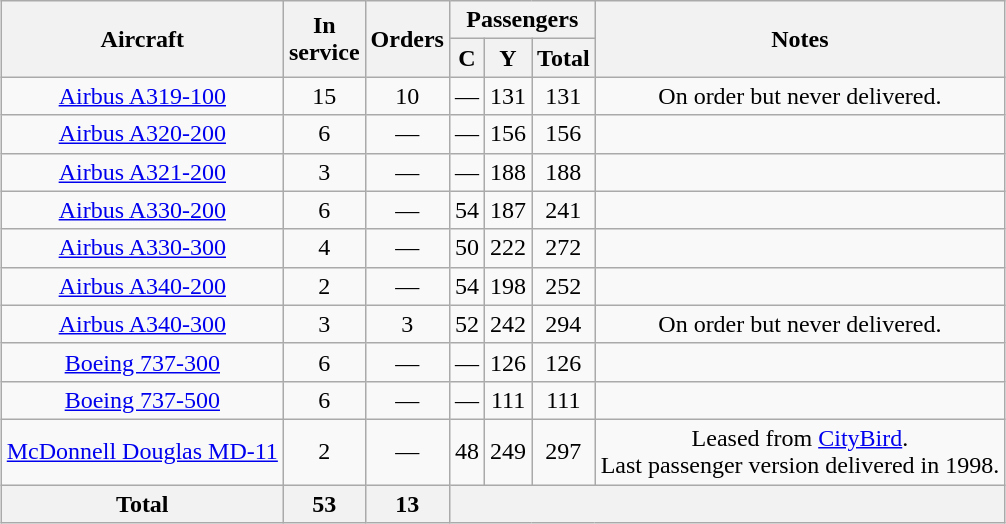<table class="wikitable" style="margin:0.5em auto; text-align:center">
<tr>
<th rowspan=2>Aircraft</th>
<th rowspan=2>In <br> service</th>
<th rowspan=2>Orders</th>
<th colspan=3>Passengers</th>
<th rowspan=2>Notes</th>
</tr>
<tr>
<th><abbr>C</abbr></th>
<th><abbr>Y</abbr></th>
<th>Total</th>
</tr>
<tr>
<td><a href='#'>Airbus A319-100</a></td>
<td>15</td>
<td>10</td>
<td>—</td>
<td>131</td>
<td>131</td>
<td>On order but never delivered.</td>
</tr>
<tr>
<td><a href='#'>Airbus A320-200</a></td>
<td>6</td>
<td>—</td>
<td>—</td>
<td>156</td>
<td>156</td>
<td></td>
</tr>
<tr>
<td><a href='#'>Airbus A321-200</a></td>
<td>3</td>
<td>—</td>
<td>—</td>
<td>188</td>
<td>188</td>
<td></td>
</tr>
<tr>
<td><a href='#'>Airbus A330-200</a></td>
<td>6</td>
<td>—</td>
<td>54</td>
<td>187</td>
<td>241</td>
<td></td>
</tr>
<tr>
<td><a href='#'>Airbus A330-300</a></td>
<td>4</td>
<td>—</td>
<td>50</td>
<td>222</td>
<td>272</td>
<td></td>
</tr>
<tr>
<td><a href='#'>Airbus A340-200</a></td>
<td>2</td>
<td>—</td>
<td>54</td>
<td>198</td>
<td>252</td>
<td></td>
</tr>
<tr>
<td><a href='#'>Airbus A340-300</a></td>
<td>3</td>
<td>3</td>
<td>52</td>
<td>242</td>
<td>294</td>
<td>On order but never delivered.</td>
</tr>
<tr>
<td><a href='#'>Boeing 737-300</a></td>
<td>6</td>
<td>—</td>
<td>—</td>
<td>126</td>
<td>126</td>
<td></td>
</tr>
<tr>
<td><a href='#'>Boeing 737-500</a></td>
<td>6</td>
<td>—</td>
<td>—</td>
<td>111</td>
<td>111</td>
<td></td>
</tr>
<tr>
<td><a href='#'>McDonnell Douglas MD-11</a></td>
<td>2</td>
<td>—</td>
<td>48</td>
<td>249</td>
<td>297</td>
<td>Leased from <a href='#'>CityBird</a>.<br>Last passenger version delivered in 1998.</td>
</tr>
<tr>
<th>Total</th>
<th>53</th>
<th>13</th>
<th colspan=4></th>
</tr>
</table>
